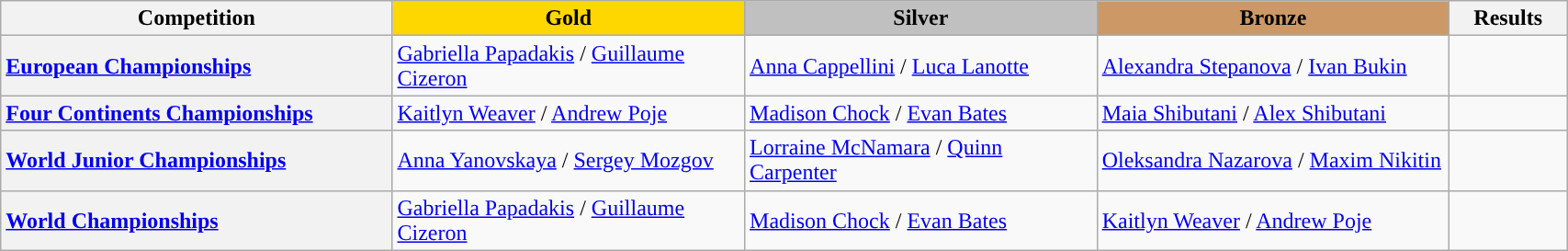<table class="wikitable unsortable" style="text-align:left; width:90%">
<tr>
<th scope="col" style="text-align:center; width:25%;">Competition</th>
<td scope="col" style="text-align:center; width:22.5%; background:gold"><strong>Gold</strong></td>
<td scope="col" style="text-align:center; width:22.5%; background:silver"><strong>Silver</strong></td>
<td scope="col" style="text-align:center; width:22.5%; background:#c96"><strong>Bronze</strong></td>
<th scope="col" style="text-align:center; width:7.5%;">Results</th>
</tr>
<tr>
<th scope="row" style="text-align:left"> <a href='#'>European Championships</a></th>
<td> <a href='#'>Gabriella Papadakis</a> / <a href='#'>Guillaume Cizeron</a></td>
<td> <a href='#'>Anna Cappellini</a> / <a href='#'>Luca Lanotte</a></td>
<td> <a href='#'>Alexandra Stepanova</a> / <a href='#'>Ivan Bukin</a></td>
<td></td>
</tr>
<tr>
<th scope="row" style="text-align:left"> <a href='#'>Four Continents Championships</a></th>
<td> <a href='#'>Kaitlyn Weaver</a> / <a href='#'>Andrew Poje</a></td>
<td> <a href='#'>Madison Chock</a> / <a href='#'>Evan Bates</a></td>
<td> <a href='#'>Maia Shibutani</a> / <a href='#'>Alex Shibutani</a></td>
<td></td>
</tr>
<tr>
<th scope="row" style="text-align:left"> <a href='#'>World Junior Championships</a></th>
<td> <a href='#'>Anna Yanovskaya</a> / <a href='#'>Sergey Mozgov</a></td>
<td> <a href='#'>Lorraine McNamara</a> / <a href='#'>Quinn Carpenter</a></td>
<td> <a href='#'>Oleksandra Nazarova</a> / <a href='#'>Maxim Nikitin</a></td>
<td></td>
</tr>
<tr>
<th scope="row" style="text-align:left"> <a href='#'>World Championships</a></th>
<td> <a href='#'>Gabriella Papadakis</a> / <a href='#'>Guillaume Cizeron</a></td>
<td> <a href='#'>Madison Chock</a> / <a href='#'>Evan Bates</a></td>
<td> <a href='#'>Kaitlyn Weaver</a> / <a href='#'>Andrew Poje</a></td>
<td></td>
</tr>
</table>
